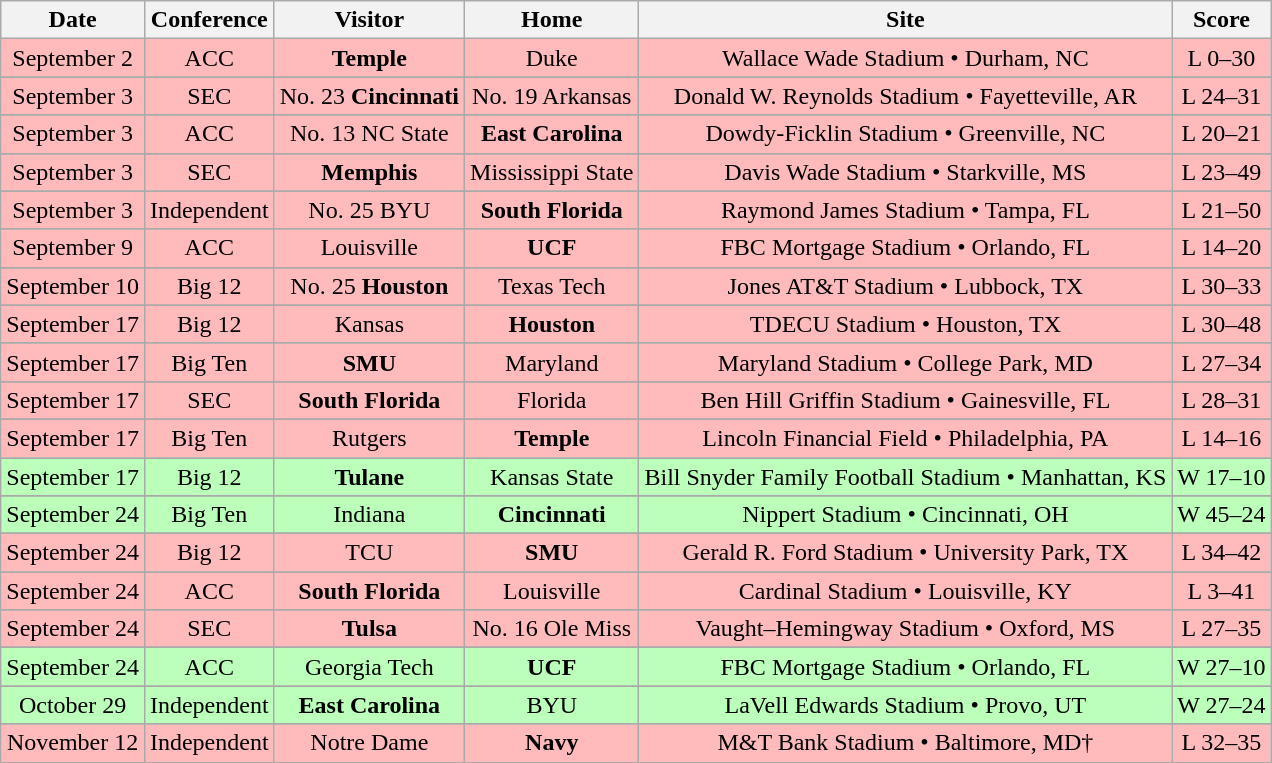<table class="wikitable" style="text-align:center">
<tr>
<th>Date</th>
<th>Conference</th>
<th>Visitor</th>
<th>Home</th>
<th>Site</th>
<th>Score</th>
</tr>
<tr style="background:#fbb;">
<td>September 2</td>
<td>ACC</td>
<td><strong>Temple</strong></td>
<td>Duke</td>
<td>Wallace Wade Stadium • Durham, NC</td>
<td>L 0–30</td>
</tr>
<tr>
</tr>
<tr style="background:#fbb;">
<td>September 3</td>
<td>SEC</td>
<td>No. 23 <strong>Cincinnati</strong></td>
<td>No. 19 Arkansas</td>
<td>Donald W. Reynolds Stadium • Fayetteville, AR</td>
<td>L 24–31</td>
</tr>
<tr>
</tr>
<tr style="background:#fbb;">
<td>September 3</td>
<td>ACC</td>
<td>No. 13 NC State</td>
<td><strong>East Carolina</strong></td>
<td>Dowdy-Ficklin Stadium • Greenville, NC</td>
<td>L 20–21</td>
</tr>
<tr>
</tr>
<tr style="background:#fbb;">
<td>September 3</td>
<td>SEC</td>
<td><strong>Memphis</strong></td>
<td>Mississippi State</td>
<td>Davis Wade Stadium • Starkville, MS</td>
<td>L 23–49</td>
</tr>
<tr>
</tr>
<tr style="background:#fbb;">
<td>September 3</td>
<td>Independent</td>
<td>No. 25 BYU</td>
<td><strong>South Florida</strong></td>
<td>Raymond James Stadium • Tampa, FL</td>
<td>L 21–50</td>
</tr>
<tr>
</tr>
<tr style="background:#fbb;">
<td>September 9</td>
<td>ACC</td>
<td>Louisville</td>
<td><strong>UCF</strong></td>
<td>FBC Mortgage Stadium • Orlando, FL</td>
<td>L 14–20</td>
</tr>
<tr>
</tr>
<tr style="background:#fbb;">
<td>September 10</td>
<td>Big 12</td>
<td>No. 25 <strong>Houston</strong></td>
<td>Texas Tech</td>
<td>Jones AT&T Stadium • Lubbock, TX</td>
<td>L 30–33 </td>
</tr>
<tr>
</tr>
<tr style="background:#fbb;">
<td>September 17</td>
<td>Big 12</td>
<td>Kansas</td>
<td><strong>Houston</strong></td>
<td>TDECU Stadium • Houston, TX</td>
<td>L 30–48</td>
</tr>
<tr>
</tr>
<tr style="background:#fbb;">
<td>September 17</td>
<td>Big Ten</td>
<td><strong>SMU</strong></td>
<td>Maryland</td>
<td>Maryland Stadium • College Park, MD</td>
<td>L 27–34</td>
</tr>
<tr>
</tr>
<tr style="background:#fbb;">
<td>September 17</td>
<td>SEC</td>
<td><strong>South Florida</strong></td>
<td>Florida</td>
<td>Ben Hill Griffin Stadium • Gainesville, FL</td>
<td>L 28–31</td>
</tr>
<tr>
</tr>
<tr style="background:#fbb;">
<td>September 17</td>
<td>Big Ten</td>
<td>Rutgers</td>
<td><strong>Temple</strong></td>
<td>Lincoln Financial Field • Philadelphia, PA</td>
<td>L 14–16</td>
</tr>
<tr>
</tr>
<tr style="background:#bfb;">
<td>September 17</td>
<td>Big 12</td>
<td><strong>Tulane</strong></td>
<td>Kansas State</td>
<td>Bill Snyder Family Football Stadium • Manhattan, KS</td>
<td>W 17–10</td>
</tr>
<tr>
</tr>
<tr style="background:#bfb;">
<td>September 24</td>
<td>Big Ten</td>
<td>Indiana</td>
<td><strong>Cincinnati</strong></td>
<td>Nippert Stadium • Cincinnati, OH</td>
<td>W 45–24</td>
</tr>
<tr>
</tr>
<tr style="background:#fbb;">
<td>September 24</td>
<td>Big 12</td>
<td>TCU</td>
<td><strong>SMU</strong></td>
<td>Gerald R. Ford Stadium • University Park, TX</td>
<td>L 34–42</td>
</tr>
<tr>
</tr>
<tr style="background:#fbb;">
<td>September 24</td>
<td>ACC</td>
<td><strong>South Florida</strong></td>
<td>Louisville</td>
<td>Cardinal Stadium • Louisville, KY</td>
<td>L 3–41</td>
</tr>
<tr>
</tr>
<tr style="background:#fbb;">
<td>September 24</td>
<td>SEC</td>
<td><strong>Tulsa</strong></td>
<td>No. 16 Ole Miss</td>
<td>Vaught–Hemingway Stadium • Oxford, MS</td>
<td>L 27–35</td>
</tr>
<tr>
</tr>
<tr style="background:#bfb;">
<td>September 24</td>
<td>ACC</td>
<td>Georgia Tech</td>
<td><strong>UCF</strong></td>
<td>FBC Mortgage Stadium • Orlando, FL</td>
<td>W 27–10</td>
</tr>
<tr>
</tr>
<tr style="background:#bfb;">
<td>October 29</td>
<td>Independent</td>
<td><strong>East Carolina</strong></td>
<td>BYU</td>
<td>LaVell Edwards Stadium • Provo, UT</td>
<td>W 27–24</td>
</tr>
<tr>
</tr>
<tr style="background:#fbb;">
<td>November 12</td>
<td>Independent</td>
<td>Notre Dame</td>
<td><strong>Navy</strong></td>
<td>M&T Bank Stadium • Baltimore, MD†</td>
<td>L 32–35</td>
</tr>
<tr>
</tr>
</table>
